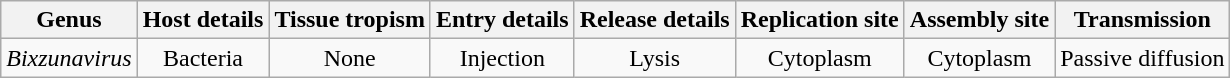<table class="wikitable sortable" style="text-align:center">
<tr>
<th>Genus</th>
<th>Host details</th>
<th>Tissue tropism</th>
<th>Entry details</th>
<th>Release details</th>
<th>Replication site</th>
<th>Assembly site</th>
<th>Transmission</th>
</tr>
<tr>
<td><em>Bixzunavirus</em></td>
<td>Bacteria</td>
<td>None</td>
<td>Injection</td>
<td>Lysis</td>
<td>Cytoplasm</td>
<td>Cytoplasm</td>
<td>Passive diffusion</td>
</tr>
</table>
